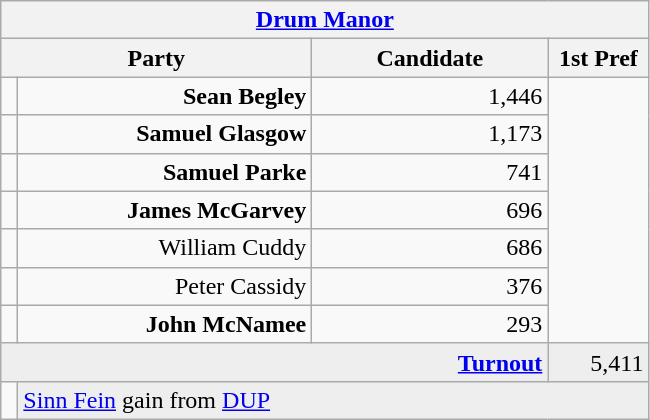<table class="wikitable">
<tr>
<th colspan="4" align="center"><a href='#'>Drum Manor</a></th>
</tr>
<tr>
<th colspan="2" align="center" width=200>Party</th>
<th width=150>Candidate</th>
<th width=60>1st Pref</th>
</tr>
<tr>
<td></td>
<td align="right"><strong>Sean Begley</strong></td>
<td align="right">1,446</td>
</tr>
<tr>
<td></td>
<td align="right"><strong>Samuel Glasgow</strong></td>
<td align="right">1,173</td>
</tr>
<tr>
<td></td>
<td align="right"><strong>Samuel Parke</strong></td>
<td align="right">741</td>
</tr>
<tr>
<td></td>
<td align="right"><strong>James McGarvey</strong></td>
<td align="right">696</td>
</tr>
<tr>
<td></td>
<td align="right">William Cuddy</td>
<td align="right">686</td>
</tr>
<tr>
<td></td>
<td align="right">Peter Cassidy</td>
<td align="right">376</td>
</tr>
<tr>
<td></td>
<td align="right"><strong>John McNamee</strong></td>
<td align="right">293</td>
</tr>
<tr bgcolor="EEEEEE">
<td colspan=3 align="right"><strong><a href='#'>Turnout</a></strong></td>
<td align="right">5,411</td>
</tr>
<tr>
<td bgcolor=></td>
<td colspan=3 bgcolor="EEEEEE"><a href='#'>Sinn Fein</a> gain from <a href='#'>DUP</a></td>
</tr>
</table>
